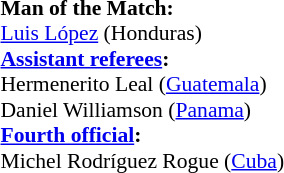<table style="width:100%; font-size:90%;">
<tr>
<td><br><strong>Man of the Match:</strong>
<br><a href='#'>Luis López</a> (Honduras)<br><strong><a href='#'>Assistant referees</a>:</strong>
<br>Hermenerito Leal (<a href='#'>Guatemala</a>)
<br>Daniel Williamson (<a href='#'>Panama</a>)
<br><strong><a href='#'>Fourth official</a>:</strong>
<br>Michel Rodríguez Rogue (<a href='#'>Cuba</a>)</td>
</tr>
</table>
